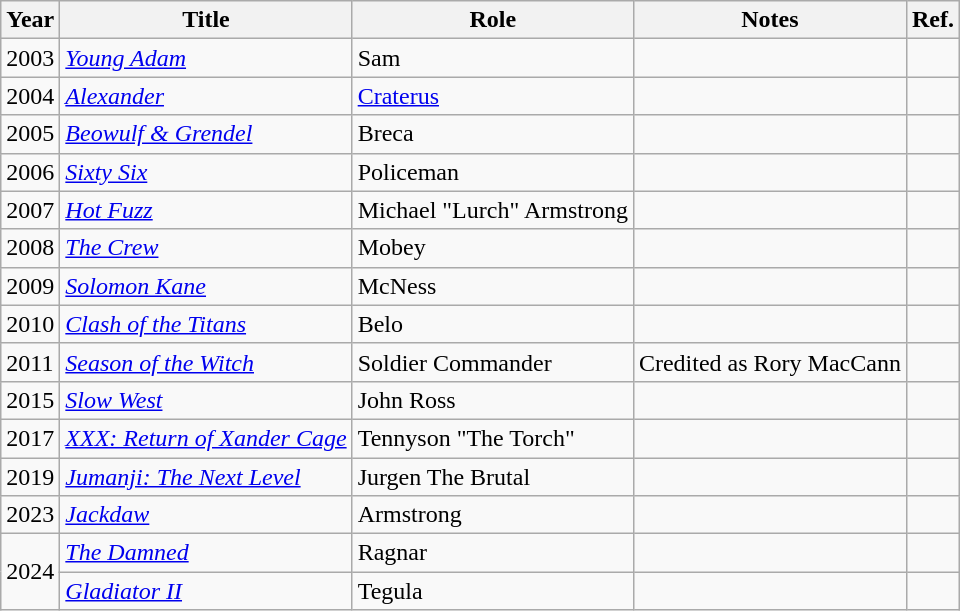<table class="wikitable sortable">
<tr>
<th>Year</th>
<th>Title</th>
<th>Role</th>
<th>Notes</th>
<th>Ref.</th>
</tr>
<tr>
<td>2003</td>
<td><em><a href='#'>Young Adam</a></em></td>
<td>Sam</td>
<td></td>
<td></td>
</tr>
<tr>
<td>2004</td>
<td><em><a href='#'>Alexander</a></em></td>
<td><a href='#'>Craterus</a></td>
<td></td>
<td></td>
</tr>
<tr>
<td>2005</td>
<td><em><a href='#'>Beowulf & Grendel</a></em></td>
<td>Breca</td>
<td></td>
<td></td>
</tr>
<tr>
<td>2006</td>
<td><em><a href='#'>Sixty Six</a></em></td>
<td>Policeman</td>
<td></td>
<td></td>
</tr>
<tr>
<td>2007</td>
<td><em><a href='#'>Hot Fuzz</a></em></td>
<td>Michael "Lurch" Armstrong</td>
<td></td>
<td></td>
</tr>
<tr>
<td>2008</td>
<td><em><a href='#'>The Crew</a></em></td>
<td>Mobey</td>
<td></td>
<td></td>
</tr>
<tr>
<td>2009</td>
<td><em><a href='#'>Solomon Kane</a></em></td>
<td>McNess</td>
<td></td>
<td></td>
</tr>
<tr>
<td>2010</td>
<td><em><a href='#'>Clash of the Titans</a></em></td>
<td>Belo</td>
<td></td>
<td></td>
</tr>
<tr>
<td>2011</td>
<td><em><a href='#'>Season of the Witch</a></em></td>
<td>Soldier Commander</td>
<td>Credited as Rory MacCann</td>
<td></td>
</tr>
<tr>
<td>2015</td>
<td><em><a href='#'>Slow West</a></em></td>
<td>John Ross</td>
<td></td>
<td></td>
</tr>
<tr>
<td>2017</td>
<td><em><a href='#'>XXX: Return of Xander Cage</a></em></td>
<td>Tennyson "The Torch"</td>
<td></td>
<td></td>
</tr>
<tr>
<td>2019</td>
<td><em><a href='#'>Jumanji: The Next Level</a></em></td>
<td>Jurgen The Brutal</td>
<td></td>
<td></td>
</tr>
<tr>
<td>2023</td>
<td><em><a href='#'>Jackdaw</a></em></td>
<td>Armstrong</td>
<td></td>
<td></td>
</tr>
<tr>
<td rowspan=2>2024</td>
<td><em><a href='#'>The Damned</a></em></td>
<td>Ragnar</td>
<td></td>
<td></td>
</tr>
<tr>
<td><em><a href='#'>Gladiator II</a></em></td>
<td>Tegula</td>
<td></td>
<td></td>
</tr>
</table>
